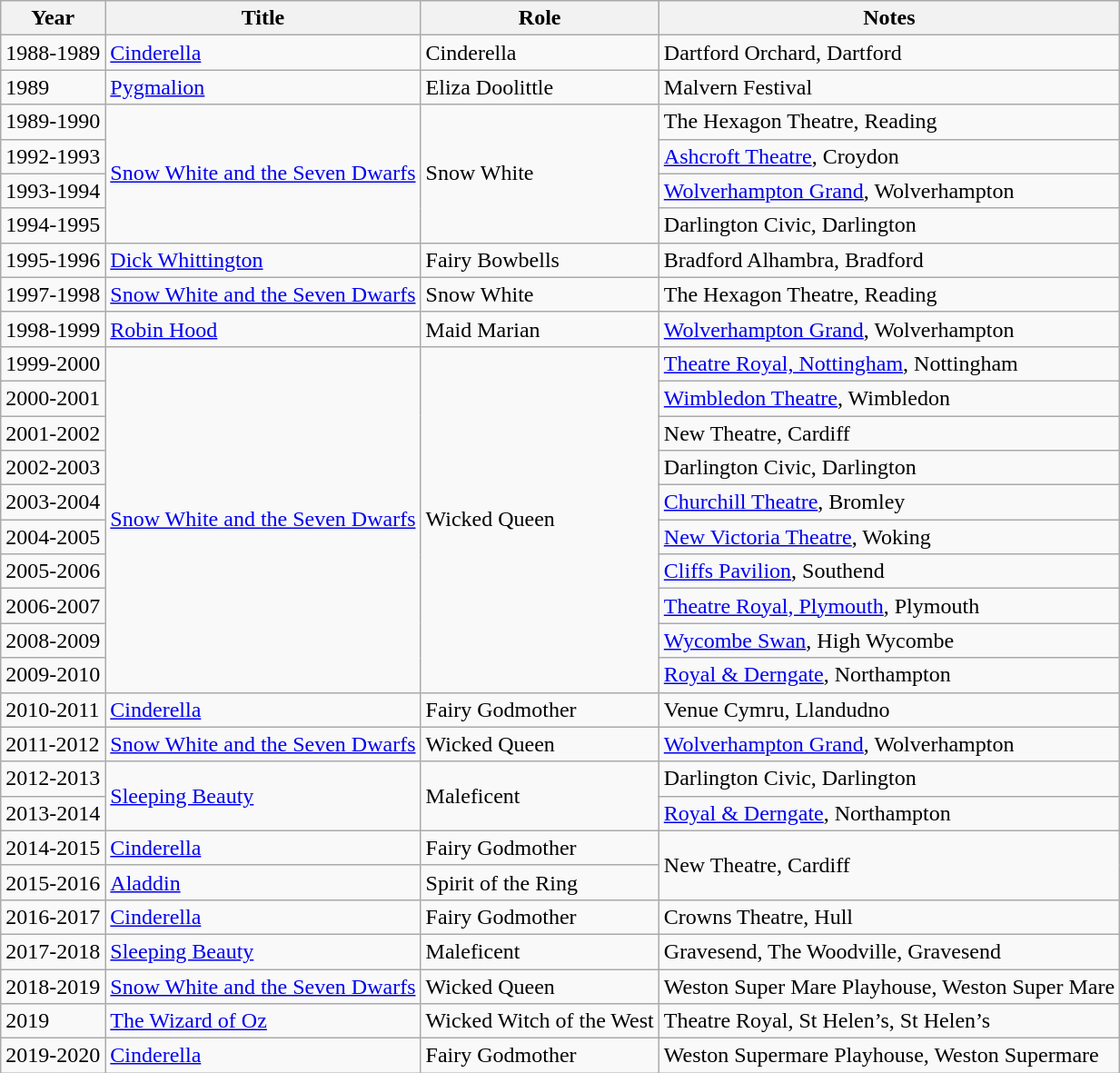<table class="wikitable sortable">
<tr>
<th>Year</th>
<th>Title</th>
<th>Role</th>
<th class="unsortable">Notes</th>
</tr>
<tr>
<td>1988-1989</td>
<td><a href='#'>Cinderella</a></td>
<td>Cinderella</td>
<td>Dartford Orchard, Dartford</td>
</tr>
<tr>
<td>1989</td>
<td><a href='#'>Pygmalion</a></td>
<td>Eliza Doolittle</td>
<td>Malvern Festival</td>
</tr>
<tr>
<td>1989-1990</td>
<td Rowspan=4><a href='#'>Snow White and the Seven Dwarfs</a></td>
<td Rowspan= 4>Snow White</td>
<td>The Hexagon Theatre, Reading</td>
</tr>
<tr>
<td>1992-1993</td>
<td><a href='#'>Ashcroft Theatre</a>, Croydon</td>
</tr>
<tr>
<td>1993-1994</td>
<td><a href='#'>Wolverhampton Grand</a>, Wolverhampton</td>
</tr>
<tr>
<td>1994-1995</td>
<td>Darlington Civic, Darlington</td>
</tr>
<tr>
<td>1995-1996</td>
<td><a href='#'>Dick Whittington</a></td>
<td>Fairy Bowbells</td>
<td>Bradford Alhambra, Bradford</td>
</tr>
<tr>
<td>1997-1998</td>
<td><a href='#'>Snow White and the Seven Dwarfs</a></td>
<td>Snow White</td>
<td>The Hexagon Theatre, Reading</td>
</tr>
<tr>
<td>1998-1999</td>
<td><a href='#'>Robin Hood</a></td>
<td>Maid Marian</td>
<td><a href='#'>Wolverhampton Grand</a>, Wolverhampton</td>
</tr>
<tr>
<td>1999-2000</td>
<td Rowspan=10><a href='#'>Snow White and the Seven Dwarfs</a></td>
<td Rowspan=10>Wicked Queen</td>
<td><a href='#'>Theatre Royal, Nottingham</a>, Nottingham</td>
</tr>
<tr>
<td>2000-2001</td>
<td><a href='#'>Wimbledon Theatre</a>, Wimbledon</td>
</tr>
<tr>
<td>2001-2002</td>
<td>New Theatre, Cardiff</td>
</tr>
<tr>
<td>2002-2003</td>
<td>Darlington Civic, Darlington</td>
</tr>
<tr>
<td>2003-2004</td>
<td><a href='#'>Churchill Theatre</a>, Bromley</td>
</tr>
<tr>
<td>2004-2005</td>
<td><a href='#'>New Victoria Theatre</a>, Woking</td>
</tr>
<tr>
<td>2005-2006</td>
<td><a href='#'>Cliffs Pavilion</a>, Southend</td>
</tr>
<tr>
<td>2006-2007</td>
<td><a href='#'>Theatre Royal, Plymouth</a>, Plymouth</td>
</tr>
<tr>
<td>2008-2009</td>
<td><a href='#'>Wycombe Swan</a>, High Wycombe</td>
</tr>
<tr>
<td>2009-2010</td>
<td><a href='#'>Royal & Derngate</a>, Northampton</td>
</tr>
<tr>
<td>2010-2011</td>
<td><a href='#'>Cinderella</a></td>
<td>Fairy Godmother</td>
<td>Venue Cymru, Llandudno</td>
</tr>
<tr>
<td>2011-2012</td>
<td><a href='#'>Snow White and the Seven Dwarfs</a></td>
<td>Wicked Queen</td>
<td><a href='#'>Wolverhampton Grand</a>, Wolverhampton</td>
</tr>
<tr>
<td>2012-2013</td>
<td Rowspan=2><a href='#'>Sleeping Beauty</a></td>
<td Rowspan=2>Maleficent</td>
<td>Darlington Civic, Darlington</td>
</tr>
<tr>
<td>2013-2014</td>
<td><a href='#'>Royal & Derngate</a>, Northampton</td>
</tr>
<tr>
<td>2014-2015</td>
<td><a href='#'>Cinderella</a></td>
<td>Fairy Godmother</td>
<td Rowspan=2>New Theatre, Cardiff</td>
</tr>
<tr>
<td>2015-2016</td>
<td><a href='#'>Aladdin</a></td>
<td>Spirit of the Ring</td>
</tr>
<tr>
<td>2016-2017</td>
<td><a href='#'>Cinderella</a></td>
<td>Fairy Godmother</td>
<td>Crowns Theatre, Hull</td>
</tr>
<tr>
<td>2017-2018</td>
<td><a href='#'>Sleeping Beauty</a></td>
<td>Maleficent</td>
<td>Gravesend, The Woodville, Gravesend</td>
</tr>
<tr>
<td>2018-2019</td>
<td><a href='#'>Snow White and the Seven Dwarfs</a></td>
<td>Wicked Queen</td>
<td>Weston Super Mare Playhouse, Weston Super Mare</td>
</tr>
<tr>
<td>2019</td>
<td><a href='#'>The Wizard of Oz</a></td>
<td>Wicked Witch of the West</td>
<td>Theatre Royal, St Helen’s, St Helen’s</td>
</tr>
<tr>
<td>2019-2020</td>
<td><a href='#'>Cinderella</a></td>
<td>Fairy Godmother</td>
<td>Weston Supermare Playhouse, Weston Supermare</td>
</tr>
</table>
